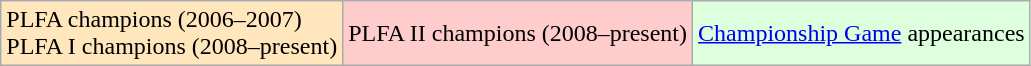<table class="wikitable">
<tr>
<td bgcolor="#FFE6BD">PLFA champions (2006–2007)<br> PLFA I champions (2008–present)</td>
<td bgcolor="#FFCCCC">PLFA II champions (2008–present)</td>
<td bgcolor="#ddffdd"><a href='#'>Championship Game</a> appearances</td>
</tr>
</table>
